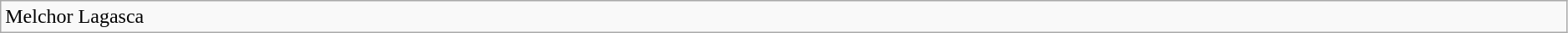<table class="wikitable" width=99% style="font size=92%;">
<tr>
<td>Melchor Lagasca</td>
</tr>
</table>
